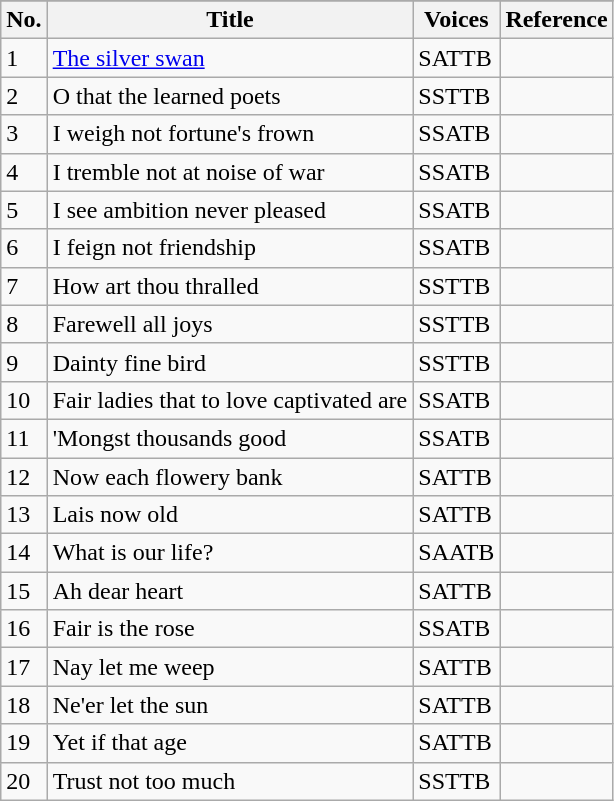<table class = "wikitable sortable">
<tr>
</tr>
<tr>
<th scope="col">No.</th>
<th scope="col">Title</th>
<th scope="col">Voices</th>
<th scope="col">Reference</th>
</tr>
<tr>
<td>1</td>
<td><a href='#'>The silver swan</a></td>
<td>SATTB</td>
<td></td>
</tr>
<tr>
<td>2</td>
<td>O that the learned poets</td>
<td>SSTTB</td>
<td></td>
</tr>
<tr>
<td>3</td>
<td>I weigh not fortune's frown</td>
<td>SSATB</td>
<td></td>
</tr>
<tr>
<td>4</td>
<td>I tremble not at noise of war</td>
<td>SSATB</td>
<td></td>
</tr>
<tr>
<td>5</td>
<td>I see ambition never pleased</td>
<td>SSATB</td>
<td></td>
</tr>
<tr>
<td>6</td>
<td>I feign not friendship</td>
<td>SSATB</td>
<td></td>
</tr>
<tr>
<td>7</td>
<td>How art thou thralled</td>
<td>SSTTB</td>
<td></td>
</tr>
<tr>
<td>8</td>
<td>Farewell all joys</td>
<td>SSTTB</td>
<td></td>
</tr>
<tr>
<td>9</td>
<td>Dainty fine bird</td>
<td>SSTTB</td>
<td></td>
</tr>
<tr>
<td>10</td>
<td>Fair ladies that to love captivated are</td>
<td>SSATB</td>
<td></td>
</tr>
<tr>
<td>11</td>
<td>'Mongst thousands good</td>
<td>SSATB</td>
<td></td>
</tr>
<tr>
<td>12</td>
<td>Now each flowery bank</td>
<td>SATTB</td>
<td></td>
</tr>
<tr>
<td>13</td>
<td>Lais now old</td>
<td>SATTB</td>
<td></td>
</tr>
<tr>
<td>14</td>
<td>What is our life?</td>
<td>SAATB</td>
<td></td>
</tr>
<tr>
<td>15</td>
<td>Ah dear heart</td>
<td>SATTB</td>
<td></td>
</tr>
<tr>
<td>16</td>
<td>Fair is the rose</td>
<td>SSATB</td>
<td></td>
</tr>
<tr>
<td>17</td>
<td>Nay let me weep</td>
<td>SATTB</td>
<td></td>
</tr>
<tr>
<td>18</td>
<td>Ne'er let the sun</td>
<td>SATTB</td>
<td></td>
</tr>
<tr>
<td>19</td>
<td>Yet if that age</td>
<td>SATTB</td>
<td></td>
</tr>
<tr>
<td>20</td>
<td>Trust not too much</td>
<td>SSTTB</td>
<td></td>
</tr>
</table>
